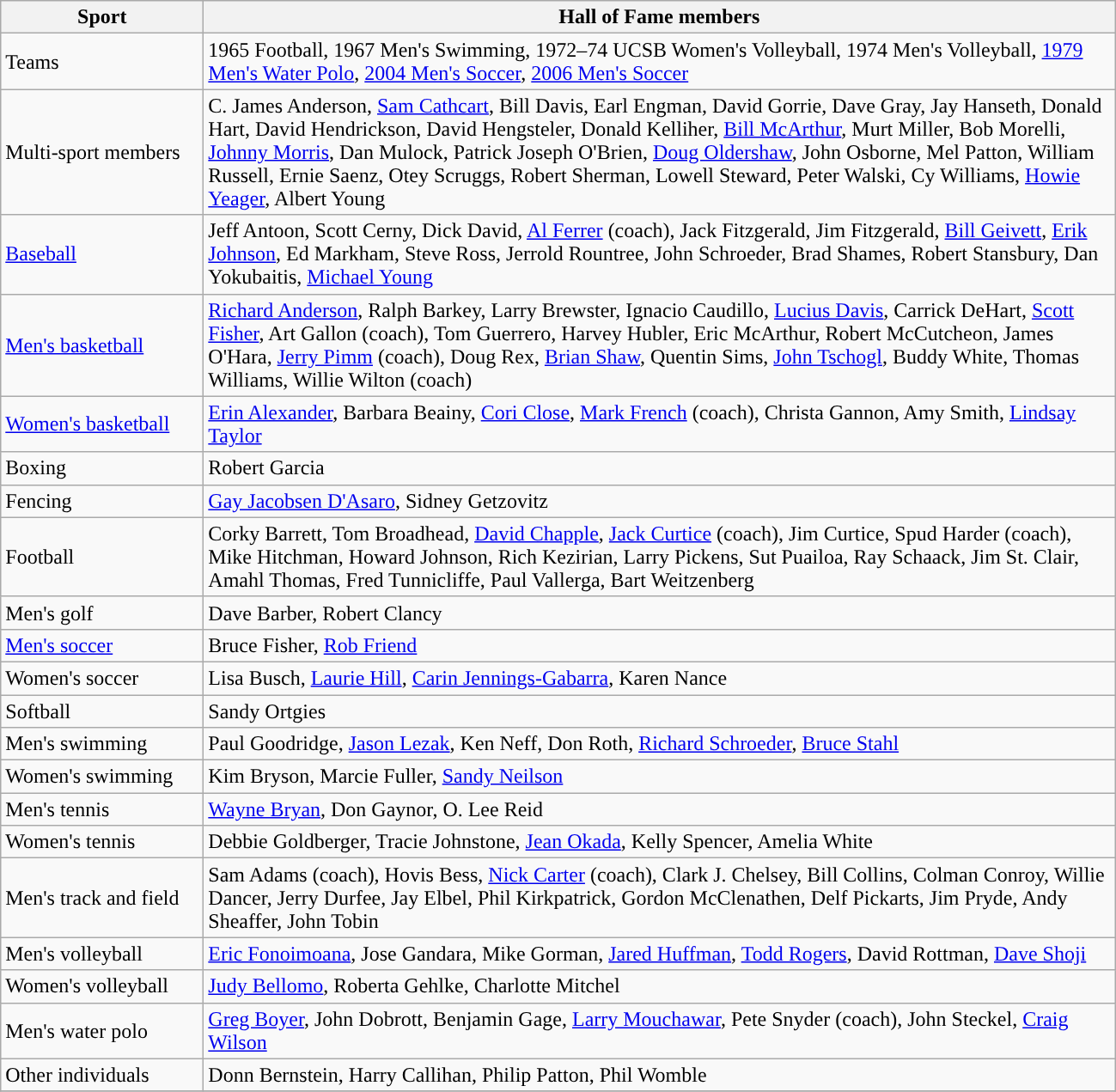<table class="wikitable"; style= "text-align: ">
<tr>
<th width=150px>Sport</th>
<th width=700px>Hall of Fame members</th>
</tr>
<tr>
<td>Teams</td>
<td>1965 Football, 1967 Men's Swimming, 1972–74 UCSB Women's Volleyball, 1974 Men's Volleyball, <a href='#'>1979 Men's Water Polo</a>, <a href='#'>2004 Men's Soccer</a>, <a href='#'>2006 Men's Soccer</a></td>
</tr>
<tr>
<td>Multi-sport members</td>
<td>C. James Anderson, <a href='#'>Sam Cathcart</a>, Bill Davis, Earl Engman, David Gorrie, Dave Gray, Jay Hanseth, Donald Hart, David Hendrickson, David Hengsteler, Donald Kelliher, <a href='#'>Bill McArthur</a>, Murt Miller, Bob Morelli, <a href='#'>Johnny Morris</a>, Dan Mulock, Patrick Joseph O'Brien, <a href='#'>Doug Oldershaw</a>, John Osborne, Mel Patton, William Russell, Ernie Saenz, Otey Scruggs, Robert Sherman, Lowell Steward, Peter Walski, Cy Williams, <a href='#'>Howie Yeager</a>, Albert Young</td>
</tr>
<tr>
<td><a href='#'>Baseball</a></td>
<td>Jeff Antoon, Scott Cerny, Dick David, <a href='#'>Al Ferrer</a> (coach), Jack Fitzgerald, Jim Fitzgerald, <a href='#'>Bill Geivett</a>, <a href='#'>Erik Johnson</a>, Ed Markham, Steve Ross, Jerrold Rountree, John Schroeder, Brad Shames, Robert Stansbury, Dan Yokubaitis, <a href='#'>Michael Young</a></td>
</tr>
<tr>
<td><a href='#'>Men's basketball</a></td>
<td><a href='#'>Richard Anderson</a>, Ralph Barkey, Larry Brewster, Ignacio Caudillo, <a href='#'>Lucius Davis</a>, Carrick DeHart, <a href='#'>Scott Fisher</a>, Art Gallon (coach), Tom Guerrero, Harvey Hubler, Eric McArthur, Robert McCutcheon, James O'Hara, <a href='#'>Jerry Pimm</a> (coach), Doug Rex, <a href='#'>Brian Shaw</a>, Quentin Sims, <a href='#'>John Tschogl</a>, Buddy White, Thomas Williams, Willie Wilton (coach)</td>
</tr>
<tr>
<td><a href='#'>Women's basketball</a></td>
<td><a href='#'>Erin Alexander</a>, Barbara Beainy, <a href='#'>Cori Close</a>, <a href='#'>Mark French</a> (coach), Christa Gannon, Amy Smith, <a href='#'>Lindsay Taylor</a></td>
</tr>
<tr>
<td>Boxing</td>
<td>Robert Garcia</td>
</tr>
<tr>
<td>Fencing</td>
<td><a href='#'>Gay Jacobsen D'Asaro</a>, Sidney Getzovitz</td>
</tr>
<tr>
<td>Football</td>
<td>Corky Barrett, Tom Broadhead, <a href='#'>David Chapple</a>, <a href='#'>Jack Curtice</a> (coach), Jim Curtice, Spud Harder (coach), Mike Hitchman, Howard Johnson, Rich Kezirian, Larry Pickens, Sut Puailoa, Ray Schaack, Jim St. Clair, Amahl Thomas, Fred Tunnicliffe, Paul Vallerga, Bart Weitzenberg</td>
</tr>
<tr>
<td>Men's golf</td>
<td>Dave Barber, Robert Clancy</td>
</tr>
<tr>
<td><a href='#'>Men's soccer</a></td>
<td>Bruce Fisher, <a href='#'>Rob Friend</a></td>
</tr>
<tr>
<td>Women's soccer</td>
<td>Lisa Busch, <a href='#'>Laurie Hill</a>, <a href='#'>Carin Jennings-Gabarra</a>, Karen Nance</td>
</tr>
<tr>
<td>Softball</td>
<td>Sandy Ortgies</td>
</tr>
<tr>
<td>Men's swimming</td>
<td>Paul Goodridge, <a href='#'>Jason Lezak</a>, Ken Neff, Don Roth, <a href='#'>Richard Schroeder</a>, <a href='#'>Bruce Stahl</a></td>
</tr>
<tr>
<td>Women's swimming</td>
<td>Kim Bryson, Marcie Fuller, <a href='#'>Sandy Neilson</a></td>
</tr>
<tr>
<td>Men's tennis</td>
<td><a href='#'>Wayne Bryan</a>, Don Gaynor, O. Lee Reid</td>
</tr>
<tr>
<td>Women's tennis</td>
<td>Debbie Goldberger, Tracie Johnstone, <a href='#'>Jean Okada</a>, Kelly Spencer, Amelia White</td>
</tr>
<tr>
<td>Men's track and field</td>
<td>Sam Adams (coach), Hovis Bess, <a href='#'>Nick Carter</a> (coach), Clark J. Chelsey, Bill Collins, Colman Conroy, Willie Dancer, Jerry Durfee, Jay Elbel, Phil Kirkpatrick, Gordon McClenathen, Delf Pickarts, Jim Pryde, Andy Sheaffer, John Tobin</td>
</tr>
<tr>
<td>Men's volleyball</td>
<td><a href='#'>Eric Fonoimoana</a>, Jose Gandara, Mike Gorman, <a href='#'>Jared Huffman</a>, <a href='#'>Todd Rogers</a>, David Rottman, <a href='#'>Dave Shoji</a></td>
</tr>
<tr>
<td>Women's volleyball</td>
<td><a href='#'>Judy Bellomo</a>, Roberta Gehlke, Charlotte Mitchel</td>
</tr>
<tr>
<td>Men's water polo</td>
<td><a href='#'>Greg Boyer</a>, John Dobrott, Benjamin Gage, <a href='#'>Larry Mouchawar</a>, Pete Snyder (coach), John Steckel, <a href='#'>Craig Wilson</a></td>
</tr>
<tr>
<td>Other individuals</td>
<td>Donn Bernstein, Harry Callihan, Philip Patton, Phil Womble</td>
</tr>
<tr>
</tr>
</table>
